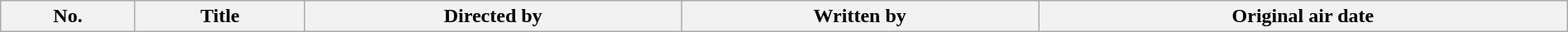<table class="wikitable plainrowheaders" style="width:100%; background:#fff;">
<tr>
<th style="background:#;">No.</th>
<th style="background:#;">Title</th>
<th style="background:#;">Directed by</th>
<th style="background:#;">Written by</th>
<th style="background:#;">Original air date<br>















</th>
</tr>
</table>
